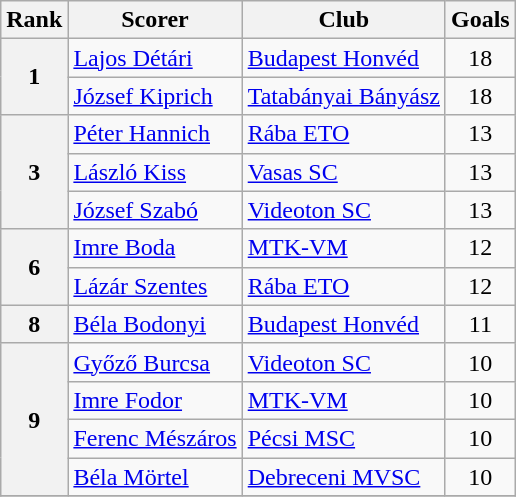<table class="wikitable" style="text-align:center">
<tr>
<th>Rank</th>
<th>Scorer</th>
<th>Club</th>
<th>Goals</th>
</tr>
<tr>
<th rowspan="2">1</th>
<td align=left> <a href='#'>Lajos Détári</a></td>
<td align=left><a href='#'>Budapest Honvéd</a></td>
<td>18</td>
</tr>
<tr>
<td align=left> <a href='#'>József Kiprich</a></td>
<td align=left><a href='#'>Tatabányai Bányász</a></td>
<td>18</td>
</tr>
<tr>
<th rowspan="3">3</th>
<td align=left> <a href='#'>Péter Hannich</a></td>
<td align=left><a href='#'>Rába ETO</a></td>
<td>13</td>
</tr>
<tr>
<td align=left> <a href='#'>László Kiss</a></td>
<td align=left><a href='#'>Vasas SC</a></td>
<td>13</td>
</tr>
<tr>
<td align=left> <a href='#'>József Szabó</a></td>
<td align=left><a href='#'>Videoton SC</a></td>
<td>13</td>
</tr>
<tr>
<th rowspan="2">6</th>
<td align=left> <a href='#'>Imre Boda</a></td>
<td align=left><a href='#'>MTK-VM</a></td>
<td>12</td>
</tr>
<tr>
<td align=left> <a href='#'>Lázár Szentes</a></td>
<td align=left><a href='#'>Rába ETO</a></td>
<td>12</td>
</tr>
<tr>
<th rowspan="1">8</th>
<td align=left> <a href='#'>Béla Bodonyi</a></td>
<td align=left><a href='#'>Budapest Honvéd</a></td>
<td>11</td>
</tr>
<tr>
<th rowspan="4">9</th>
<td align=left> <a href='#'>Győző Burcsa</a></td>
<td align=left><a href='#'>Videoton SC</a></td>
<td>10</td>
</tr>
<tr>
<td align=left> <a href='#'>Imre Fodor</a></td>
<td align=left><a href='#'>MTK-VM</a></td>
<td>10</td>
</tr>
<tr>
<td align=left> <a href='#'>Ferenc Mészáros</a></td>
<td align=left><a href='#'>Pécsi MSC</a></td>
<td>10</td>
</tr>
<tr>
<td align=left> <a href='#'>Béla Mörtel</a></td>
<td align=left><a href='#'>Debreceni MVSC</a></td>
<td>10</td>
</tr>
<tr>
</tr>
</table>
